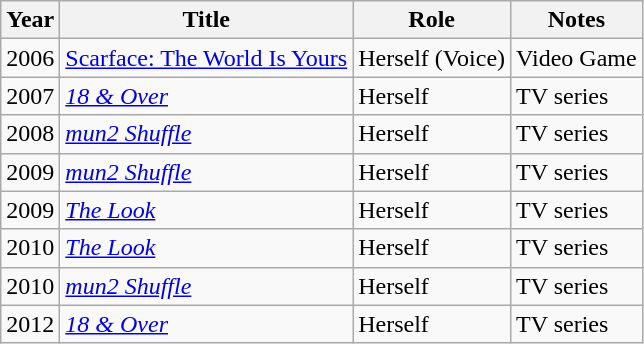<table class="wikitable">
<tr>
<th>Year</th>
<th>Title</th>
<th>Role</th>
<th>Notes</th>
</tr>
<tr>
<td>2006</td>
<td><a href='#'>Scarface: The World Is Yours</a></td>
<td>Herself (Voice)</td>
<td>Video Game</td>
</tr>
<tr>
<td>2007</td>
<td><em><a href='#'>18 & Over</a></em></td>
<td>Herself</td>
<td>TV series</td>
</tr>
<tr>
<td>2008</td>
<td><em><a href='#'>mun2 Shuffle</a></em></td>
<td>Herself</td>
<td>TV series</td>
</tr>
<tr>
<td>2009</td>
<td><em><a href='#'>mun2 Shuffle</a></em></td>
<td>Herself</td>
<td>TV series</td>
</tr>
<tr>
<td>2009</td>
<td><em><a href='#'>The Look</a></em></td>
<td>Herself</td>
<td>TV series</td>
</tr>
<tr>
<td>2010</td>
<td><em><a href='#'>The Look</a></em></td>
<td>Herself</td>
<td>TV series</td>
</tr>
<tr>
<td>2010</td>
<td><em><a href='#'>mun2 Shuffle</a></em></td>
<td>Herself</td>
<td>TV series</td>
</tr>
<tr>
<td>2012</td>
<td><em><a href='#'>18 & Over</a></em></td>
<td>Herself</td>
<td>TV series</td>
</tr>
</table>
